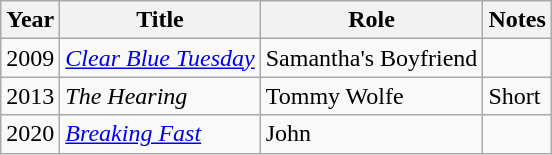<table class="wikitable">
<tr>
<th>Year</th>
<th>Title</th>
<th>Role</th>
<th>Notes</th>
</tr>
<tr>
<td>2009</td>
<td><em><a href='#'>Clear Blue Tuesday</a></em></td>
<td>Samantha's Boyfriend</td>
<td></td>
</tr>
<tr>
<td>2013</td>
<td><em>The Hearing</em></td>
<td>Tommy Wolfe</td>
<td>Short</td>
</tr>
<tr>
<td>2020</td>
<td><em><a href='#'>Breaking Fast</a></em></td>
<td>John</td>
<td></td>
</tr>
</table>
